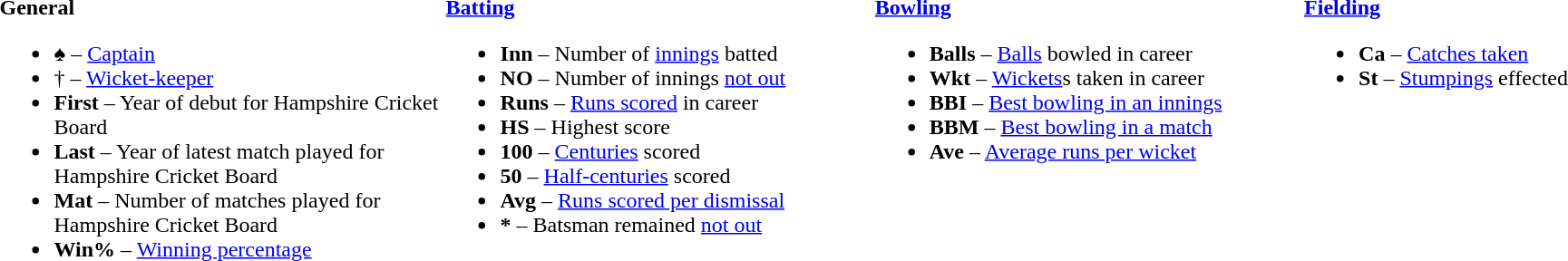<table>
<tr>
<td valign="top" style="width:26%"><br><strong>General</strong><ul><li>♠ – <a href='#'>Captain</a></li><li>† – <a href='#'>Wicket-keeper</a></li><li><strong>First</strong> – Year of debut for Hampshire Cricket Board</li><li><strong>Last</strong> – Year of latest match played for Hampshire Cricket Board</li><li><strong>Mat</strong> – Number of matches played for Hampshire Cricket Board</li><li><strong>Win%</strong> – <a href='#'>Winning percentage</a></li></ul></td>
<td valign="top" style="width:25%"><br><strong><a href='#'>Batting</a></strong><ul><li><strong>Inn</strong> – Number of <a href='#'>innings</a> batted</li><li><strong>NO</strong> – Number of innings <a href='#'>not out</a></li><li><strong>Runs</strong> – <a href='#'>Runs scored</a> in career</li><li><strong>HS</strong> – Highest score</li><li><strong>100</strong> – <a href='#'>Centuries</a> scored</li><li><strong>50</strong> – <a href='#'>Half-centuries</a> scored</li><li><strong>Avg</strong> – <a href='#'>Runs scored per dismissal</a></li><li><strong>*</strong> – Batsman remained <a href='#'>not out</a></li></ul></td>
<td valign="top" style="width:25%"><br><strong><a href='#'>Bowling</a></strong><ul><li><strong>Balls</strong> – <a href='#'>Balls</a> bowled in career</li><li><strong>Wkt</strong> – <a href='#'>Wickets</a>s taken in career</li><li><strong>BBI</strong> – <a href='#'>Best bowling in an innings</a></li><li><strong>BBM</strong> – <a href='#'>Best bowling in a match</a></li><li><strong>Ave</strong> – <a href='#'>Average runs per wicket</a></li></ul></td>
<td valign="top" style="width:24%"><br><strong><a href='#'>Fielding</a></strong><ul><li><strong>Ca</strong> – <a href='#'>Catches taken</a></li><li><strong>St</strong> – <a href='#'>Stumpings</a> effected</li></ul></td>
</tr>
</table>
